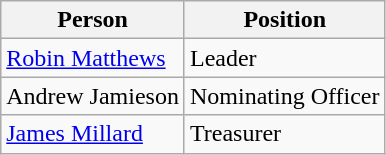<table class="wikitable">
<tr>
<th>Person</th>
<th>Position</th>
</tr>
<tr>
<td><a href='#'>Robin Matthews</a></td>
<td>Leader</td>
</tr>
<tr>
<td>Andrew Jamieson</td>
<td>Nominating Officer</td>
</tr>
<tr>
<td><a href='#'>James Millard</a></td>
<td>Treasurer</td>
</tr>
</table>
